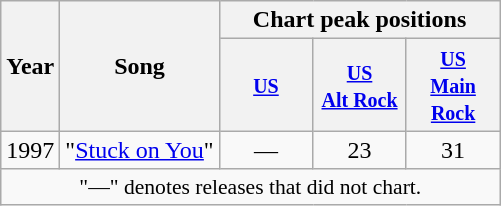<table class="wikitable">
<tr>
<th rowspan=2>Year</th>
<th rowspan=2>Song</th>
<th colspan=5>Chart peak positions</th>
</tr>
<tr>
<th width="55"><small><a href='#'>US</a><br></small></th>
<th width="55"><small><a href='#'>US<br>Alt Rock</a></small></th>
<th width="55"><small><a href='#'>US<br>Main Rock</a><br></small></th>
</tr>
<tr>
<td>1997</td>
<td>"<a href='#'>Stuck on You</a>"</td>
<td align="center">—</td>
<td align="center">23</td>
<td align="center">31</td>
</tr>
<tr>
<td colspan=5 align="center" style="font-size:90%">"—" denotes releases that did not chart.</td>
</tr>
</table>
